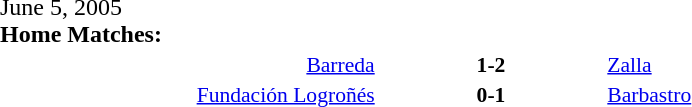<table width=100% cellspacing=1>
<tr>
<th width=20%></th>
<th width=12%></th>
<th width=20%></th>
<th></th>
</tr>
<tr>
<td>June 5, 2005<br><strong>Home Matches:</strong></td>
</tr>
<tr style=font-size:90%>
<td align=right><a href='#'>Barreda</a></td>
<td align=center><strong>1-2</strong></td>
<td><a href='#'>Zalla</a></td>
</tr>
<tr style=font-size:90%>
<td align=right><a href='#'>Fundación Logroñés</a></td>
<td align=center><strong>0-1</strong></td>
<td><a href='#'>Barbastro</a></td>
</tr>
</table>
